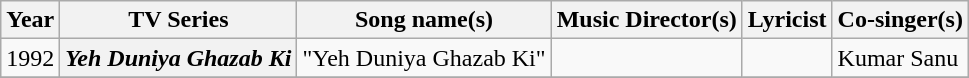<table class="wikitable sortable">
<tr>
<th>Year</th>
<th>TV Series</th>
<th>Song name(s)</th>
<th>Music Director(s)</th>
<th>Lyricist</th>
<th>Co-singer(s)</th>
</tr>
<tr>
<td>1992</td>
<th><em>Yeh Duniya Ghazab Ki</em></th>
<td>"Yeh Duniya Ghazab Ki"</td>
<td></td>
<td></td>
<td>Kumar Sanu</td>
</tr>
<tr>
</tr>
</table>
